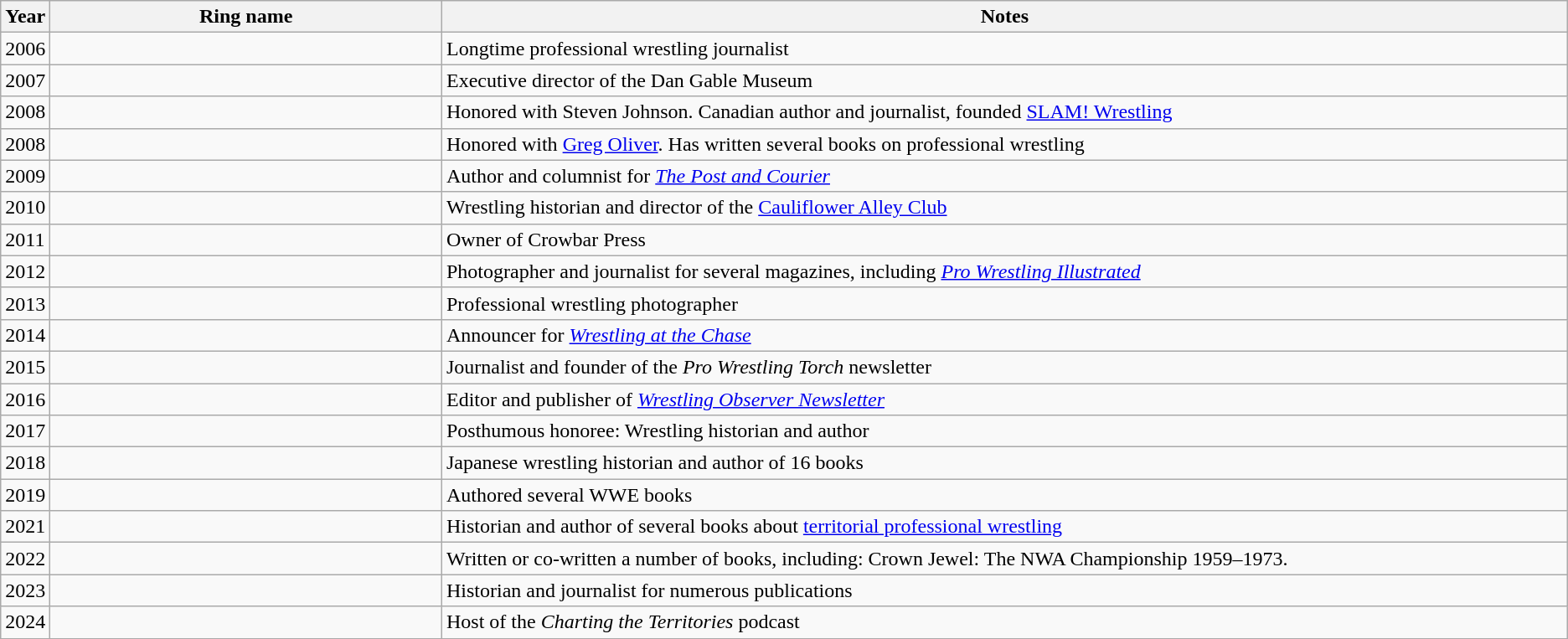<table class="wikitable sortable">
<tr>
<th style="width:1%;"><strong>Year</strong></th>
<th style="width:25%;"><strong>Ring name</strong><br></th>
<th class="unsortable"><strong>Notes</strong></th>
</tr>
<tr>
<td>2006</td>
<td></td>
<td>Longtime professional wrestling journalist</td>
</tr>
<tr>
<td>2007</td>
<td></td>
<td>Executive director of the Dan Gable Museum</td>
</tr>
<tr>
<td>2008</td>
<td></td>
<td>Honored with Steven Johnson. Canadian author and journalist, founded <a href='#'>SLAM! Wrestling</a></td>
</tr>
<tr>
<td>2008</td>
<td></td>
<td>Honored with <a href='#'>Greg Oliver</a>. Has written several books on professional wrestling</td>
</tr>
<tr>
<td>2009</td>
<td></td>
<td>Author and columnist for <em><a href='#'>The Post and Courier</a></em></td>
</tr>
<tr>
<td>2010</td>
<td></td>
<td>Wrestling historian and director of the <a href='#'>Cauliflower Alley Club</a></td>
</tr>
<tr>
<td>2011</td>
<td></td>
<td>Owner of Crowbar Press</td>
</tr>
<tr>
<td>2012</td>
<td></td>
<td>Photographer and journalist for several magazines, including <em><a href='#'>Pro Wrestling Illustrated</a></em></td>
</tr>
<tr>
<td>2013</td>
<td></td>
<td>Professional wrestling photographer</td>
</tr>
<tr>
<td>2014</td>
<td></td>
<td>Announcer for <em><a href='#'>Wrestling at the Chase</a></em></td>
</tr>
<tr>
<td>2015</td>
<td></td>
<td>Journalist and founder of the <em>Pro Wrestling Torch</em> newsletter</td>
</tr>
<tr>
<td>2016</td>
<td></td>
<td>Editor and publisher of <em><a href='#'>Wrestling Observer Newsletter</a></em></td>
</tr>
<tr>
<td>2017</td>
<td></td>
<td>Posthumous honoree: Wrestling historian and author</td>
</tr>
<tr>
<td>2018</td>
<td></td>
<td>Japanese wrestling historian and author of 16 books</td>
</tr>
<tr>
<td>2019</td>
<td></td>
<td>Authored several WWE books</td>
</tr>
<tr>
<td>2021</td>
<td></td>
<td>Historian and author of several books about <a href='#'>territorial professional wrestling</a></td>
</tr>
<tr>
<td>2022</td>
<td></td>
<td>Written or co-written a number of books, including: Crown Jewel: The NWA Championship 1959–1973.</td>
</tr>
<tr>
<td>2023</td>
<td></td>
<td>Historian and journalist for numerous publications</td>
</tr>
<tr>
<td>2024</td>
<td></td>
<td>Host of the <em>Charting the Territories</em> podcast</td>
</tr>
</table>
